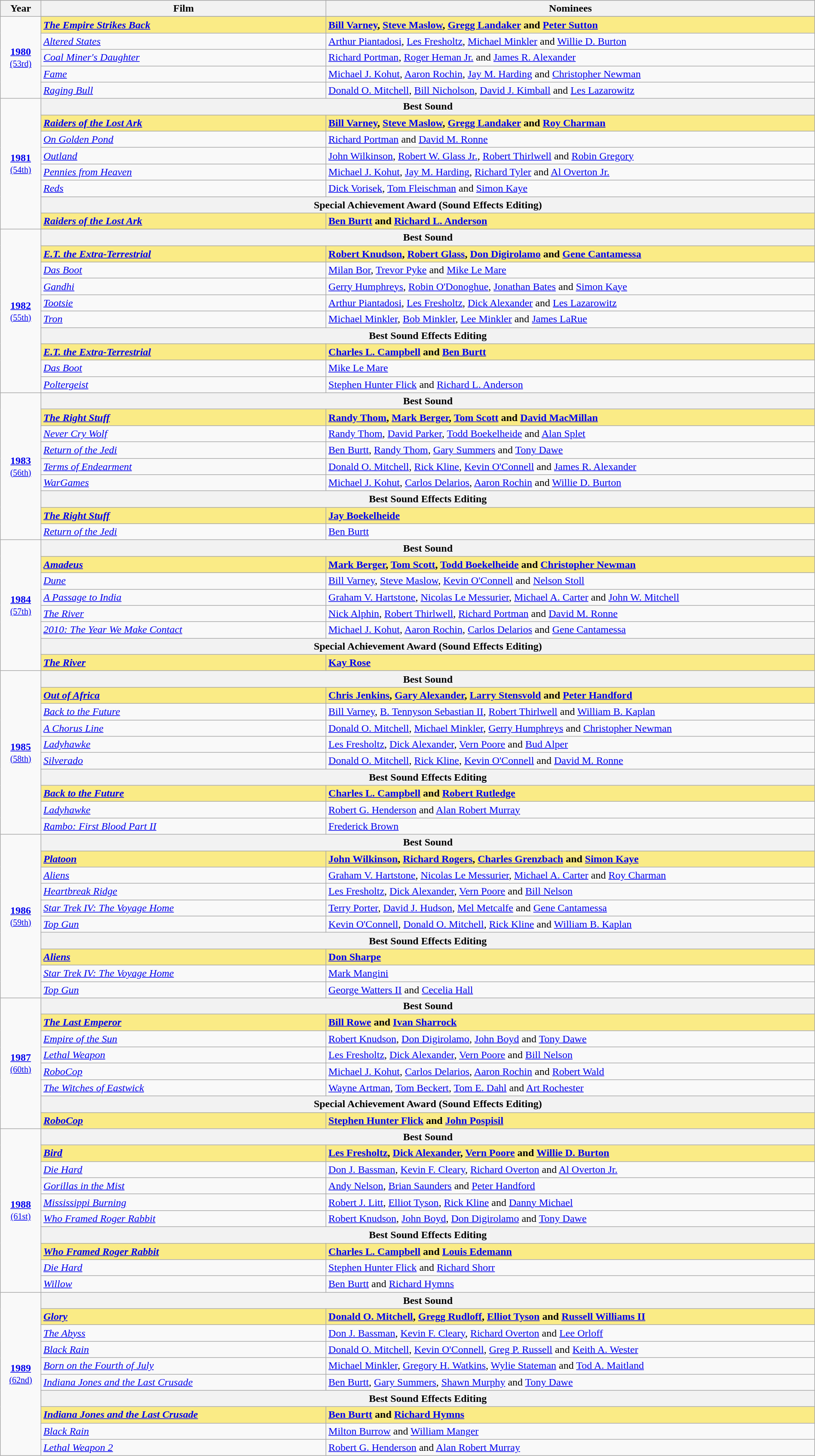<table class="wikitable" style="width:100%">
<tr style="background:#bebebe;">
<th style="width:5%;">Year</th>
<th style="width:35%;">Film</th>
<th style="width:60%;">Nominees</th>
</tr>
<tr>
<td rowspan=6 style="text-align:center"><strong><a href='#'>1980</a></strong><br><small><a href='#'>(53rd)</a></small></td>
</tr>
<tr style="background:#FAEB86">
<td><strong><em><a href='#'>The Empire Strikes Back</a></em></strong></td>
<td><strong><a href='#'>Bill Varney</a>, <a href='#'>Steve Maslow</a>, <a href='#'>Gregg Landaker</a> and <a href='#'>Peter Sutton</a></strong></td>
</tr>
<tr>
<td><em><a href='#'>Altered States</a></em></td>
<td><a href='#'>Arthur Piantadosi</a>, <a href='#'>Les Fresholtz</a>, <a href='#'>Michael Minkler</a> and <a href='#'>Willie D. Burton</a></td>
</tr>
<tr>
<td><em><a href='#'>Coal Miner's Daughter</a></em></td>
<td><a href='#'>Richard Portman</a>, <a href='#'>Roger Heman Jr.</a> and <a href='#'>James R. Alexander</a></td>
</tr>
<tr>
<td><em><a href='#'>Fame</a></em></td>
<td><a href='#'>Michael J. Kohut</a>, <a href='#'>Aaron Rochin</a>, <a href='#'>Jay M. Harding</a> and <a href='#'>Christopher Newman</a></td>
</tr>
<tr>
<td><em><a href='#'>Raging Bull</a></em></td>
<td><a href='#'>Donald O. Mitchell</a>, <a href='#'>Bill Nicholson</a>, <a href='#'>David J. Kimball</a> and <a href='#'>Les Lazarowitz</a></td>
</tr>
<tr>
<td rowspan=8 style="text-align:center"><strong><a href='#'>1981</a></strong><br><small><a href='#'>(54th)</a></small></td>
<th colspan="3">Best Sound</th>
</tr>
<tr style="background:#FAEB86">
<td><strong><em><a href='#'>Raiders of the Lost Ark</a></em></strong></td>
<td><strong><a href='#'>Bill Varney</a>, <a href='#'>Steve Maslow</a>, <a href='#'>Gregg Landaker</a> and <a href='#'>Roy Charman</a></strong></td>
</tr>
<tr>
<td><em><a href='#'>On Golden Pond</a></em></td>
<td><a href='#'>Richard Portman</a> and <a href='#'>David M. Ronne</a></td>
</tr>
<tr>
<td><em><a href='#'>Outland</a></em></td>
<td><a href='#'>John Wilkinson</a>, <a href='#'>Robert W. Glass Jr.</a>, <a href='#'>Robert Thirlwell</a> and <a href='#'>Robin Gregory</a></td>
</tr>
<tr>
<td><em><a href='#'>Pennies from Heaven</a></em></td>
<td><a href='#'>Michael J. Kohut</a>, <a href='#'>Jay M. Harding</a>, <a href='#'>Richard Tyler</a> and <a href='#'>Al Overton Jr.</a></td>
</tr>
<tr>
<td><em><a href='#'>Reds</a></em></td>
<td><a href='#'>Dick Vorisek</a>, <a href='#'>Tom Fleischman</a> and <a href='#'>Simon Kaye</a></td>
</tr>
<tr>
<th colspan="3">Special Achievement Award (Sound Effects Editing)</th>
</tr>
<tr style="background:#FAEB86">
<td><strong><em><a href='#'>Raiders of the Lost Ark</a></em></strong></td>
<td><strong><a href='#'>Ben Burtt</a> and <a href='#'>Richard L. Anderson</a></strong></td>
</tr>
<tr>
<td rowspan=10 style="text-align:center"><strong><a href='#'>1982</a></strong><br><small><a href='#'>(55th)</a></small></td>
<th colspan="3">Best Sound</th>
</tr>
<tr style="background:#FAEB86">
<td><strong><em><a href='#'>E.T. the Extra-Terrestrial</a></em></strong></td>
<td><strong><a href='#'>Robert Knudson</a>, <a href='#'>Robert Glass</a>, <a href='#'>Don Digirolamo</a> and <a href='#'>Gene Cantamessa</a></strong></td>
</tr>
<tr>
<td><em><a href='#'>Das Boot</a></em></td>
<td><a href='#'>Milan Bor</a>, <a href='#'>Trevor Pyke</a> and <a href='#'>Mike Le Mare</a></td>
</tr>
<tr>
<td><em><a href='#'>Gandhi</a></em></td>
<td><a href='#'>Gerry Humphreys</a>, <a href='#'>Robin O'Donoghue</a>, <a href='#'>Jonathan Bates</a> and <a href='#'>Simon Kaye</a></td>
</tr>
<tr>
<td><em><a href='#'>Tootsie</a></em></td>
<td><a href='#'>Arthur Piantadosi</a>, <a href='#'>Les Fresholtz</a>, <a href='#'>Dick Alexander</a> and <a href='#'>Les Lazarowitz</a></td>
</tr>
<tr>
<td><em><a href='#'>Tron</a></em></td>
<td><a href='#'>Michael Minkler</a>, <a href='#'>Bob Minkler</a>, <a href='#'>Lee Minkler</a> and <a href='#'>James LaRue</a></td>
</tr>
<tr>
<th colspan="3">Best Sound Effects Editing</th>
</tr>
<tr style="background:#FAEB86">
<td><strong><em><a href='#'>E.T. the Extra-Terrestrial</a></em></strong></td>
<td><strong><a href='#'>Charles L. Campbell</a> and <a href='#'>Ben Burtt</a></strong></td>
</tr>
<tr>
<td><em><a href='#'>Das Boot</a></em></td>
<td><a href='#'>Mike Le Mare</a></td>
</tr>
<tr>
<td><em><a href='#'>Poltergeist</a></em></td>
<td><a href='#'>Stephen Hunter Flick</a> and <a href='#'>Richard L. Anderson</a></td>
</tr>
<tr>
<td rowspan=9 style="text-align:center"><strong><a href='#'>1983</a></strong><br><small><a href='#'>(56th)</a></small></td>
<th colspan="3">Best Sound</th>
</tr>
<tr style="background:#FAEB86">
<td><strong><em><a href='#'>The Right Stuff</a></em></strong></td>
<td><strong><a href='#'>Randy Thom</a>, <a href='#'>Mark Berger</a>, <a href='#'>Tom Scott</a> and <a href='#'>David MacMillan</a></strong></td>
</tr>
<tr>
<td><em><a href='#'>Never Cry Wolf</a></em></td>
<td><a href='#'>Randy Thom</a>, <a href='#'>David Parker</a>, <a href='#'>Todd Boekelheide</a> and <a href='#'>Alan Splet</a></td>
</tr>
<tr>
<td><em><a href='#'>Return of the Jedi</a></em></td>
<td><a href='#'>Ben Burtt</a>, <a href='#'>Randy Thom</a>, <a href='#'>Gary Summers</a> and <a href='#'>Tony Dawe</a></td>
</tr>
<tr>
<td><em><a href='#'>Terms of Endearment</a></em></td>
<td><a href='#'>Donald O. Mitchell</a>, <a href='#'>Rick Kline</a>, <a href='#'>Kevin O'Connell</a> and <a href='#'>James R. Alexander</a></td>
</tr>
<tr>
<td><em><a href='#'>WarGames</a></em></td>
<td><a href='#'>Michael J. Kohut</a>, <a href='#'>Carlos Delarios</a>, <a href='#'>Aaron Rochin</a> and <a href='#'>Willie D. Burton</a></td>
</tr>
<tr>
<th colspan="3">Best Sound Effects Editing</th>
</tr>
<tr style="background:#FAEB86">
<td><strong><em><a href='#'>The Right Stuff</a></em></strong></td>
<td><strong><a href='#'>Jay Boekelheide</a></strong></td>
</tr>
<tr>
<td><em><a href='#'>Return of the Jedi</a></em></td>
<td><a href='#'>Ben Burtt</a></td>
</tr>
<tr>
<td rowspan=8 style="text-align:center"><strong><a href='#'>1984</a></strong><br><small><a href='#'>(57th)</a></small></td>
<th colspan="3">Best Sound</th>
</tr>
<tr style="background:#FAEB86">
<td><strong><em><a href='#'>Amadeus</a></em></strong></td>
<td><strong><a href='#'>Mark Berger</a>, <a href='#'>Tom Scott</a>, <a href='#'>Todd Boekelheide</a> and <a href='#'>Christopher Newman</a></strong></td>
</tr>
<tr>
<td><em><a href='#'>Dune</a></em></td>
<td><a href='#'>Bill Varney</a>, <a href='#'>Steve Maslow</a>, <a href='#'>Kevin O'Connell</a> and <a href='#'>Nelson Stoll</a></td>
</tr>
<tr>
<td><em><a href='#'>A Passage to India</a></em></td>
<td><a href='#'>Graham V. Hartstone</a>, <a href='#'>Nicolas Le Messurier</a>, <a href='#'>Michael A. Carter</a> and <a href='#'>John W. Mitchell</a></td>
</tr>
<tr>
<td><em><a href='#'>The River</a></em></td>
<td><a href='#'>Nick Alphin</a>, <a href='#'>Robert Thirlwell</a>, <a href='#'>Richard Portman</a> and <a href='#'>David M. Ronne</a></td>
</tr>
<tr>
<td><em><a href='#'>2010: The Year We Make Contact</a></em></td>
<td><a href='#'>Michael J. Kohut</a>, <a href='#'>Aaron Rochin</a>, <a href='#'>Carlos Delarios</a> and <a href='#'>Gene Cantamessa</a></td>
</tr>
<tr>
<th colspan="3">Special Achievement Award (Sound Effects Editing)</th>
</tr>
<tr style="background:#FAEB86">
<td><strong><em><a href='#'>The River</a></em></strong></td>
<td><strong><a href='#'>Kay Rose</a></strong></td>
</tr>
<tr>
<td rowspan=10 style="text-align:center"><strong><a href='#'>1985</a></strong><br><small><a href='#'>(58th)</a></small></td>
<th colspan="3">Best Sound</th>
</tr>
<tr style="background:#FAEB86">
<td><strong><em><a href='#'>Out of Africa</a></em></strong></td>
<td><strong><a href='#'>Chris Jenkins</a>, <a href='#'>Gary Alexander</a>, <a href='#'>Larry Stensvold</a> and <a href='#'>Peter Handford</a></strong></td>
</tr>
<tr>
<td><em><a href='#'>Back to the Future</a></em></td>
<td><a href='#'>Bill Varney</a>, <a href='#'>B. Tennyson Sebastian II</a>, <a href='#'>Robert Thirlwell</a> and <a href='#'>William B. Kaplan</a></td>
</tr>
<tr>
<td><em><a href='#'>A Chorus Line</a></em></td>
<td><a href='#'>Donald O. Mitchell</a>, <a href='#'>Michael Minkler</a>, <a href='#'>Gerry Humphreys</a> and <a href='#'>Christopher Newman</a></td>
</tr>
<tr>
<td><em><a href='#'>Ladyhawke</a></em></td>
<td><a href='#'>Les Fresholtz</a>, <a href='#'>Dick Alexander</a>, <a href='#'>Vern Poore</a> and <a href='#'>Bud Alper</a></td>
</tr>
<tr>
<td><em><a href='#'>Silverado</a></em></td>
<td><a href='#'>Donald O. Mitchell</a>, <a href='#'>Rick Kline</a>, <a href='#'>Kevin O'Connell</a> and <a href='#'>David M. Ronne</a></td>
</tr>
<tr>
<th colspan="3">Best Sound Effects Editing</th>
</tr>
<tr style="background:#FAEB86">
<td><strong><em><a href='#'>Back to the Future</a></em></strong></td>
<td><strong><a href='#'>Charles L. Campbell</a> and <a href='#'>Robert Rutledge</a></strong></td>
</tr>
<tr>
<td><em><a href='#'>Ladyhawke</a></em></td>
<td><a href='#'>Robert G. Henderson</a> and <a href='#'>Alan Robert Murray</a></td>
</tr>
<tr>
<td><em><a href='#'>Rambo: First Blood Part II</a></em></td>
<td><a href='#'>Frederick Brown</a></td>
</tr>
<tr>
<td rowspan=10 style="text-align:center"><strong><a href='#'>1986</a></strong><br><small><a href='#'>(59th)</a></small></td>
<th colspan="3">Best Sound</th>
</tr>
<tr style="background:#FAEB86">
<td><strong><em><a href='#'>Platoon</a></em></strong></td>
<td><strong><a href='#'>John Wilkinson</a>, <a href='#'>Richard Rogers</a>, <a href='#'>Charles Grenzbach</a> and <a href='#'>Simon Kaye</a></strong></td>
</tr>
<tr>
<td><em><a href='#'>Aliens</a></em></td>
<td><a href='#'>Graham V. Hartstone</a>, <a href='#'>Nicolas Le Messurier</a>, <a href='#'>Michael A. Carter</a> and <a href='#'>Roy Charman</a></td>
</tr>
<tr>
<td><em><a href='#'>Heartbreak Ridge</a></em></td>
<td><a href='#'>Les Fresholtz</a>, <a href='#'>Dick Alexander</a>, <a href='#'>Vern Poore</a> and <a href='#'>Bill Nelson</a></td>
</tr>
<tr>
<td><em><a href='#'>Star Trek IV: The Voyage Home</a></em></td>
<td><a href='#'>Terry Porter</a>, <a href='#'>David J. Hudson</a>, <a href='#'>Mel Metcalfe</a> and <a href='#'>Gene Cantamessa</a></td>
</tr>
<tr>
<td><em><a href='#'>Top Gun</a></em></td>
<td><a href='#'>Kevin O'Connell</a>, <a href='#'>Donald O. Mitchell</a>, <a href='#'>Rick Kline</a> and <a href='#'>William B. Kaplan</a></td>
</tr>
<tr>
<th colspan="3">Best Sound Effects Editing</th>
</tr>
<tr style="background:#FAEB86">
<td><strong><em><a href='#'>Aliens</a></em></strong></td>
<td><strong><a href='#'>Don Sharpe</a></strong></td>
</tr>
<tr>
<td><em><a href='#'>Star Trek IV: The Voyage Home</a></em></td>
<td><a href='#'>Mark Mangini</a></td>
</tr>
<tr>
<td><em><a href='#'>Top Gun</a></em></td>
<td><a href='#'>George Watters II</a> and <a href='#'>Cecelia Hall</a></td>
</tr>
<tr>
<td rowspan=8 style="text-align:center"><strong><a href='#'>1987</a></strong><br><small><a href='#'>(60th)</a></small></td>
<th colspan="3">Best Sound</th>
</tr>
<tr style="background:#FAEB86">
<td><strong><em><a href='#'>The Last Emperor</a></em></strong></td>
<td><strong><a href='#'>Bill Rowe</a> and <a href='#'>Ivan Sharrock</a></strong></td>
</tr>
<tr>
<td><em><a href='#'>Empire of the Sun</a></em></td>
<td><a href='#'>Robert Knudson</a>, <a href='#'>Don Digirolamo</a>, <a href='#'>John Boyd</a> and <a href='#'>Tony Dawe</a></td>
</tr>
<tr>
<td><em><a href='#'>Lethal Weapon</a></em></td>
<td><a href='#'>Les Fresholtz</a>, <a href='#'>Dick Alexander</a>, <a href='#'>Vern Poore</a> and <a href='#'>Bill Nelson</a></td>
</tr>
<tr>
<td><em><a href='#'>RoboCop</a></em></td>
<td><a href='#'>Michael J. Kohut</a>, <a href='#'>Carlos Delarios</a>, <a href='#'>Aaron Rochin</a> and <a href='#'>Robert Wald</a></td>
</tr>
<tr>
<td><em><a href='#'>The Witches of Eastwick</a></em></td>
<td><a href='#'>Wayne Artman</a>, <a href='#'>Tom Beckert</a>, <a href='#'>Tom E. Dahl</a> and <a href='#'>Art Rochester</a></td>
</tr>
<tr>
<th colspan="3">Special Achievement Award (Sound Effects Editing)</th>
</tr>
<tr style="background:#FAEB86">
<td><strong><em><a href='#'>RoboCop</a></em></strong></td>
<td><strong><a href='#'>Stephen Hunter Flick</a> and <a href='#'>John Pospisil</a></strong></td>
</tr>
<tr>
<td rowspan=10 style="text-align:center"><strong><a href='#'>1988</a></strong><br><small><a href='#'>(61st)</a></small></td>
<th colspan="3">Best Sound</th>
</tr>
<tr style="background:#FAEB86">
<td><strong><em><a href='#'>Bird</a></em></strong></td>
<td><strong><a href='#'>Les Fresholtz</a>, <a href='#'>Dick Alexander</a>, <a href='#'>Vern Poore</a> and <a href='#'>Willie D. Burton</a></strong></td>
</tr>
<tr>
<td><em><a href='#'>Die Hard</a></em></td>
<td><a href='#'>Don J. Bassman</a>, <a href='#'>Kevin F. Cleary</a>, <a href='#'>Richard Overton</a> and <a href='#'>Al Overton Jr.</a></td>
</tr>
<tr>
<td><em><a href='#'>Gorillas in the Mist</a></em></td>
<td><a href='#'>Andy Nelson</a>, <a href='#'>Brian Saunders</a> and <a href='#'>Peter Handford</a></td>
</tr>
<tr>
<td><em><a href='#'>Mississippi Burning</a></em></td>
<td><a href='#'>Robert J. Litt</a>, <a href='#'>Elliot Tyson</a>, <a href='#'>Rick Kline</a> and <a href='#'>Danny Michael</a></td>
</tr>
<tr>
<td><em><a href='#'>Who Framed Roger Rabbit</a></em></td>
<td><a href='#'>Robert Knudson</a>, <a href='#'>John Boyd</a>, <a href='#'>Don Digirolamo</a> and <a href='#'>Tony Dawe</a></td>
</tr>
<tr>
<th colspan="3">Best Sound Effects Editing</th>
</tr>
<tr style="background:#FAEB86">
<td><strong><em><a href='#'>Who Framed Roger Rabbit</a></em></strong></td>
<td><strong><a href='#'>Charles L. Campbell</a> and <a href='#'>Louis Edemann</a></strong></td>
</tr>
<tr>
<td><em><a href='#'>Die Hard</a></em></td>
<td><a href='#'>Stephen Hunter Flick</a> and <a href='#'>Richard Shorr</a></td>
</tr>
<tr>
<td><em><a href='#'>Willow</a></em></td>
<td><a href='#'>Ben Burtt</a> and <a href='#'>Richard Hymns</a></td>
</tr>
<tr>
<td rowspan=10 style="text-align:center"><strong><a href='#'>1989</a></strong><br><small><a href='#'>(62nd)</a></small></td>
<th colspan="3">Best Sound</th>
</tr>
<tr style="background:#FAEB86">
<td><strong><em><a href='#'>Glory</a></em></strong></td>
<td><strong><a href='#'>Donald O. Mitchell</a>, <a href='#'>Gregg Rudloff</a>, <a href='#'>Elliot Tyson</a> and <a href='#'>Russell Williams II</a></strong></td>
</tr>
<tr>
<td><em><a href='#'>The Abyss</a></em></td>
<td><a href='#'>Don J. Bassman</a>, <a href='#'>Kevin F. Cleary</a>, <a href='#'>Richard Overton</a> and <a href='#'>Lee Orloff</a></td>
</tr>
<tr>
<td><em><a href='#'>Black Rain</a></em></td>
<td><a href='#'>Donald O. Mitchell</a>, <a href='#'>Kevin O'Connell</a>, <a href='#'>Greg P. Russell</a> and <a href='#'>Keith A. Wester</a></td>
</tr>
<tr>
<td><em><a href='#'>Born on the Fourth of July</a></em></td>
<td><a href='#'>Michael Minkler</a>, <a href='#'>Gregory H. Watkins</a>, <a href='#'>Wylie Stateman</a> and <a href='#'>Tod A. Maitland</a></td>
</tr>
<tr>
<td><em><a href='#'>Indiana Jones and the Last Crusade</a></em></td>
<td><a href='#'>Ben Burtt</a>, <a href='#'>Gary Summers</a>, <a href='#'>Shawn Murphy</a> and <a href='#'>Tony Dawe</a></td>
</tr>
<tr>
<th colspan="3">Best Sound Effects Editing</th>
</tr>
<tr style="background:#FAEB86">
<td><strong><em><a href='#'>Indiana Jones and the Last Crusade</a></em></strong></td>
<td><strong><a href='#'>Ben Burtt</a> and <a href='#'>Richard Hymns</a></strong></td>
</tr>
<tr>
<td><em><a href='#'>Black Rain</a></em></td>
<td><a href='#'>Milton Burrow</a> and <a href='#'>William Manger</a></td>
</tr>
<tr>
<td><em><a href='#'>Lethal Weapon 2</a></em></td>
<td><a href='#'>Robert G. Henderson</a> and <a href='#'>Alan Robert Murray</a></td>
</tr>
</table>
